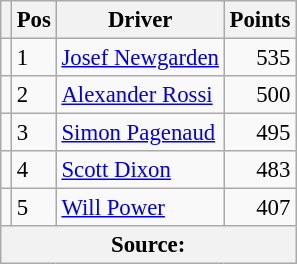<table class="wikitable" style="font-size: 95%;">
<tr>
<th></th>
<th>Pos</th>
<th>Driver</th>
<th>Points</th>
</tr>
<tr>
<td align="left"></td>
<td>1</td>
<td> <a href='#'>Josef Newgarden</a></td>
<td align="right">535</td>
</tr>
<tr>
<td align="left"></td>
<td>2</td>
<td> <a href='#'>Alexander Rossi</a></td>
<td align="right">500</td>
</tr>
<tr>
<td align="left"></td>
<td>3</td>
<td> <a href='#'>Simon Pagenaud</a></td>
<td align="right">495</td>
</tr>
<tr>
<td align="left"></td>
<td>4</td>
<td> <a href='#'>Scott Dixon</a></td>
<td align="right">483</td>
</tr>
<tr>
<td align="left"></td>
<td>5</td>
<td> <a href='#'>Will Power</a></td>
<td align="right">407</td>
</tr>
<tr>
<th colspan="11">Source:</th>
</tr>
</table>
